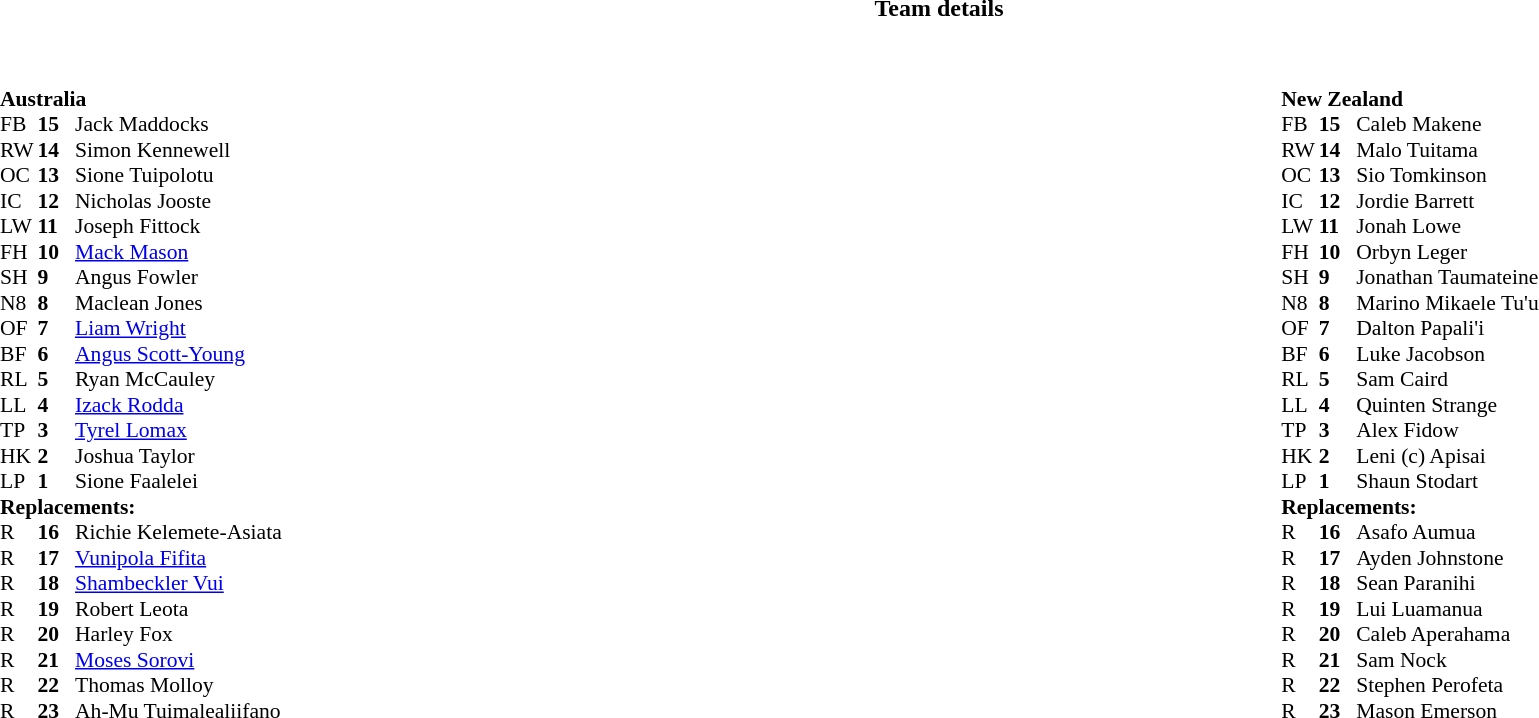<table border="0" width="100%" class="collapsible collapsed">
<tr>
<th>Team details</th>
</tr>
<tr>
<td><br><table width="100%">
<tr>
<td valign="top" width="50%"><br><table style="font-size: 90%" cellspacing="0" cellpadding="0">
<tr>
<td colspan="4"><strong>Australia</strong></td>
</tr>
<tr>
<th width="25"></th>
<th width="25"></th>
</tr>
<tr>
<td>FB</td>
<td><strong>15</strong></td>
<td>Jack Maddocks</td>
</tr>
<tr>
<td>RW</td>
<td><strong>14</strong></td>
<td>Simon Kennewell</td>
</tr>
<tr>
<td>OC</td>
<td><strong>13</strong></td>
<td>Sione Tuipolotu</td>
</tr>
<tr>
<td>IC</td>
<td><strong>12</strong></td>
<td>Nicholas Jooste</td>
</tr>
<tr>
<td>LW</td>
<td><strong>11</strong></td>
<td>Joseph Fittock</td>
</tr>
<tr>
<td>FH</td>
<td><strong>10</strong></td>
<td><a href='#'>Mack Mason</a></td>
</tr>
<tr>
<td>SH</td>
<td><strong>9</strong></td>
<td>Angus Fowler</td>
</tr>
<tr>
<td>N8</td>
<td><strong>8</strong></td>
<td>Maclean Jones</td>
</tr>
<tr>
<td>OF</td>
<td><strong>7</strong></td>
<td><a href='#'>Liam Wright</a></td>
</tr>
<tr>
<td>BF</td>
<td><strong>6</strong></td>
<td><a href='#'>Angus Scott-Young</a></td>
</tr>
<tr>
<td>RL</td>
<td><strong>5</strong></td>
<td>Ryan McCauley</td>
</tr>
<tr>
<td>LL</td>
<td><strong>4</strong></td>
<td><a href='#'>Izack Rodda</a></td>
</tr>
<tr>
<td>TP</td>
<td><strong>3</strong></td>
<td><a href='#'>Tyrel Lomax</a></td>
</tr>
<tr>
<td>HK</td>
<td><strong>2</strong></td>
<td>Joshua Taylor</td>
</tr>
<tr>
<td>LP</td>
<td><strong>1</strong></td>
<td>Sione Faalelei</td>
</tr>
<tr>
<td colspan=3><strong>Replacements:</strong></td>
</tr>
<tr>
<td>R</td>
<td><strong>16</strong></td>
<td>Richie Kelemete-Asiata</td>
</tr>
<tr>
<td>R</td>
<td><strong>17</strong></td>
<td><a href='#'>Vunipola Fifita</a></td>
</tr>
<tr>
<td>R</td>
<td><strong>18</strong></td>
<td><a href='#'>Shambeckler Vui</a></td>
</tr>
<tr>
<td>R</td>
<td><strong>19</strong></td>
<td>Robert Leota</td>
</tr>
<tr>
<td>R</td>
<td><strong>20</strong></td>
<td>Harley Fox</td>
</tr>
<tr>
<td>R</td>
<td><strong>21</strong></td>
<td><a href='#'>Moses Sorovi</a></td>
</tr>
<tr>
<td>R</td>
<td><strong>22</strong></td>
<td>Thomas Molloy</td>
</tr>
<tr>
<td>R</td>
<td><strong>23</strong></td>
<td>Ah-Mu Tuimalealiifano</td>
</tr>
</table>
</td>
<td valign="top" width="50%"><br><table style="font-size: 90%" cellspacing="0" cellpadding="0" align="center">
<tr>
<td colspan="4"><strong>New Zealand</strong></td>
</tr>
<tr>
<th width="25"></th>
<th width="25"></th>
</tr>
<tr>
<td>FB</td>
<td><strong>15</strong></td>
<td>Caleb Makene</td>
</tr>
<tr>
<td>RW</td>
<td><strong>14</strong></td>
<td>Malo Tuitama</td>
</tr>
<tr>
<td>OC</td>
<td><strong>13</strong></td>
<td>Sio Tomkinson</td>
</tr>
<tr>
<td>IC</td>
<td><strong>12</strong></td>
<td>Jordie Barrett</td>
</tr>
<tr>
<td>LW</td>
<td><strong>11</strong></td>
<td>Jonah Lowe</td>
</tr>
<tr>
<td>FH</td>
<td><strong>10</strong></td>
<td>Orbyn Leger</td>
</tr>
<tr>
<td>SH</td>
<td><strong>9</strong></td>
<td>Jonathan Taumateine</td>
</tr>
<tr>
<td>N8</td>
<td><strong>8</strong></td>
<td>Marino Mikaele Tu'u</td>
</tr>
<tr>
<td>OF</td>
<td><strong>7</strong></td>
<td>Dalton Papali'i</td>
</tr>
<tr>
<td>BF</td>
<td><strong>6</strong></td>
<td>Luke Jacobson</td>
</tr>
<tr>
<td>RL</td>
<td><strong>5</strong></td>
<td>Sam Caird</td>
</tr>
<tr>
<td>LL</td>
<td><strong>4</strong></td>
<td>Quinten Strange</td>
</tr>
<tr>
<td>TP</td>
<td><strong>3</strong></td>
<td>Alex Fidow</td>
</tr>
<tr>
<td>HK</td>
<td><strong>2</strong></td>
<td>Leni (c) Apisai</td>
</tr>
<tr>
<td>LP</td>
<td><strong>1</strong></td>
<td>Shaun Stodart</td>
</tr>
<tr>
<td colspan=3><strong>Replacements:</strong></td>
</tr>
<tr>
<td>R</td>
<td><strong>16</strong></td>
<td>Asafo Aumua</td>
</tr>
<tr>
<td>R</td>
<td><strong>17</strong></td>
<td>Ayden Johnstone</td>
</tr>
<tr>
<td>R</td>
<td><strong>18</strong></td>
<td>Sean Paranihi</td>
</tr>
<tr>
<td>R</td>
<td><strong>19</strong></td>
<td>Lui Luamanua</td>
</tr>
<tr>
<td>R</td>
<td><strong>20</strong></td>
<td>Caleb Aperahama</td>
</tr>
<tr>
<td>R</td>
<td><strong>21</strong></td>
<td>Sam Nock</td>
</tr>
<tr>
<td>R</td>
<td><strong>22</strong></td>
<td>Stephen Perofeta</td>
</tr>
<tr>
<td>R</td>
<td><strong>23</strong></td>
<td>Mason Emerson</td>
</tr>
</table>
</td>
</tr>
</table>
</td>
</tr>
</table>
